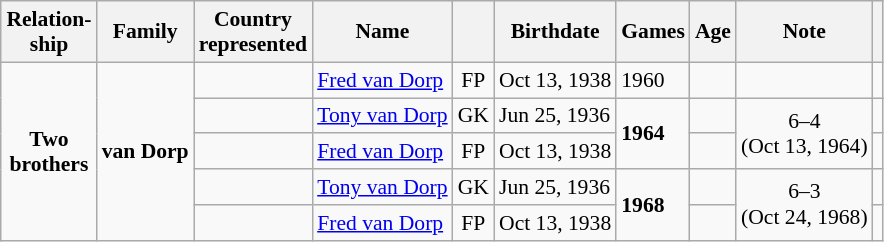<table class="wikitable sortable" style="text-align: left; font-size: 90%; margin-left: 1em;">
<tr>
<th>Relation-<br>ship</th>
<th>Family</th>
<th>Country<br>represented</th>
<th>Name</th>
<th></th>
<th>Birthdate</th>
<th>Games</th>
<th>Age</th>
<th>Note</th>
<th></th>
</tr>
<tr>
<td rowspan="5" style="text-align: center;"><strong>Two<br>brothers</strong></td>
<td rowspan="5"><strong>van Dorp</strong></td>
<td></td>
<td data-sort-value="van Dorp, Fred"><a href='#'>Fred van Dorp</a></td>
<td style="text-align: center;">FP</td>
<td>Oct 13, 1938</td>
<td>1960</td>
<td></td>
<td></td>
<td></td>
</tr>
<tr>
<td></td>
<td data-sort-value="van Dorp, Tony"><a href='#'>Tony van Dorp</a></td>
<td style="text-align: center;">GK</td>
<td>Jun 25, 1936</td>
<td rowspan="2"><strong>1964</strong></td>
<td></td>
<td rowspan="2" style="text-align: center;"> 6–4 <br>(Oct 13, 1964)</td>
<td></td>
</tr>
<tr>
<td></td>
<td data-sort-value="van Dorp, Fred"><a href='#'>Fred van Dorp</a></td>
<td style="text-align: center;">FP</td>
<td>Oct 13, 1938</td>
<td></td>
<td></td>
</tr>
<tr>
<td></td>
<td data-sort-value="van Dorp, Tony"><a href='#'>Tony van Dorp</a></td>
<td style="text-align: center;">GK</td>
<td>Jun 25, 1936</td>
<td rowspan="2"><strong>1968</strong></td>
<td></td>
<td rowspan="2" style="text-align: center;"> 6–3 <br>(Oct 24, 1968)</td>
<td></td>
</tr>
<tr>
<td></td>
<td data-sort-value="van Dorp, Fred"><a href='#'>Fred van Dorp</a></td>
<td style="text-align: center;">FP</td>
<td>Oct 13, 1938</td>
<td></td>
<td></td>
</tr>
</table>
